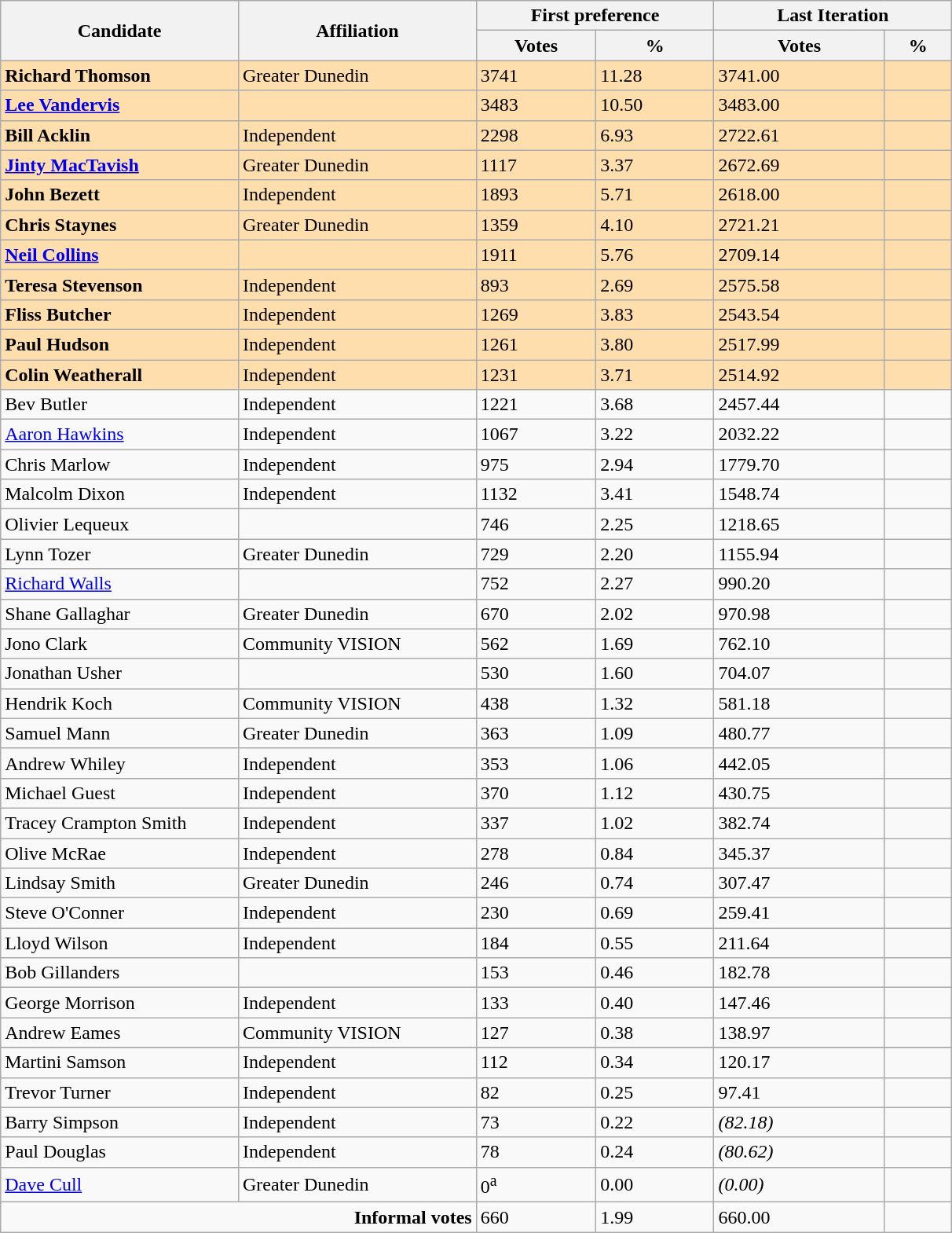<table class="wikitable">
<tr>
<th rowspan=2 width="20%">Candidate</th>
<th rowspan=2 width="20%">Affiliation</th>
<th colspan=2 width="20%">First preference</th>
<th colspan=2 width="20%">Last Iteration</th>
</tr>
<tr>
<th>Votes</th>
<th>%</th>
<th>Votes</th>
<th>%</th>
</tr>
<tr style="background:#ffdead;">
<td><strong>Richard Thomson</strong></td>
<td>Greater Dunedin</td>
<td>3741</td>
<td>11.28</td>
<td>3741.00</td>
<td></td>
</tr>
<tr style="background:#ffdead;">
<td><strong><a href='#'>Lee Vandervis</a></strong></td>
<td></td>
<td>3483</td>
<td>10.50</td>
<td>3483.00</td>
<td></td>
</tr>
<tr style="background:#ffdead;">
<td><strong>Bill Acklin</strong></td>
<td>Independent</td>
<td>2298</td>
<td>6.93</td>
<td>2722.61</td>
<td></td>
</tr>
<tr style="background:#ffdead;">
<td><strong><a href='#'>Jinty MacTavish</a></strong></td>
<td>Greater Dunedin</td>
<td>1117</td>
<td>3.37</td>
<td>2672.69</td>
<td></td>
</tr>
<tr style="background:#ffdead;">
<td><strong>John Bezett</strong></td>
<td>Independent</td>
<td>1893</td>
<td>5.71</td>
<td>2618.00</td>
<td></td>
</tr>
<tr style="background:#ffdead;">
<td><strong>Chris Staynes</strong></td>
<td>Greater Dunedin</td>
<td>1359</td>
<td>4.10</td>
<td>2721.21</td>
<td></td>
</tr>
<tr style="background:#ffdead;">
<td><strong><a href='#'>Neil Collins</a></strong></td>
<td></td>
<td>1911</td>
<td>5.76</td>
<td>2709.14</td>
<td></td>
</tr>
<tr style="background:#ffdead;">
<td><strong>Teresa Stevenson</strong></td>
<td>Independent</td>
<td>893</td>
<td>2.69</td>
<td>2575.58</td>
<td></td>
</tr>
<tr style="background:#ffdead;">
<td><strong>Fliss Butcher </strong></td>
<td>Independent</td>
<td>1269</td>
<td>3.83</td>
<td>2543.54</td>
<td></td>
</tr>
<tr style="background:#ffdead;">
<td><strong>Paul Hudson </strong></td>
<td>Independent</td>
<td>1261</td>
<td>3.80</td>
<td>2517.99</td>
<td></td>
</tr>
<tr style="background:#ffdead;">
<td><strong>Colin Weatherall </strong></td>
<td>Independent</td>
<td>1231</td>
<td>3.71</td>
<td>2514.92</td>
<td></td>
</tr>
<tr>
<td>Bev Butler</td>
<td>Independent</td>
<td>1221</td>
<td>3.68</td>
<td>2457.44</td>
<td></td>
</tr>
<tr>
<td><a href='#'>Aaron Hawkins</a></td>
<td>Independent</td>
<td>1067</td>
<td>3.22</td>
<td>2032.22</td>
<td></td>
</tr>
<tr>
<td>Chris Marlow</td>
<td>Independent</td>
<td>975</td>
<td>2.94</td>
<td>1779.70</td>
<td></td>
</tr>
<tr>
<td>Malcolm Dixon</td>
<td>Independent</td>
<td>1132</td>
<td>3.41</td>
<td>1548.74</td>
<td></td>
</tr>
<tr>
<td>Olivier Lequeux</td>
<td></td>
<td>746</td>
<td>2.25</td>
<td>1218.65</td>
<td></td>
</tr>
<tr>
<td>Lynn Tozer</td>
<td>Greater Dunedin</td>
<td>729</td>
<td>2.20</td>
<td>1155.94</td>
<td></td>
</tr>
<tr>
<td><a href='#'>Richard Walls</a></td>
<td></td>
<td>752</td>
<td>2.27</td>
<td>990.20</td>
<td></td>
</tr>
<tr>
<td>Shane Gallaghar</td>
<td>Greater Dunedin</td>
<td>670</td>
<td>2.02</td>
<td>970.98</td>
<td></td>
</tr>
<tr>
<td>Jono Clark</td>
<td>Community VISION</td>
<td>562</td>
<td>1.69</td>
<td>762.10</td>
<td></td>
</tr>
<tr>
<td>Jonathan Usher</td>
<td></td>
<td>530</td>
<td>1.60</td>
<td>704.07</td>
<td></td>
</tr>
<tr>
<td>Hendrik Koch</td>
<td>Community VISION</td>
<td>438</td>
<td>1.32</td>
<td>581.18</td>
<td></td>
</tr>
<tr>
<td>Samuel Mann</td>
<td>Greater Dunedin</td>
<td>363</td>
<td>1.09</td>
<td>480.77</td>
<td></td>
</tr>
<tr>
<td>Andrew Whiley</td>
<td>Independent</td>
<td>353</td>
<td>1.06</td>
<td>442.05</td>
<td></td>
</tr>
<tr>
<td>Michael Guest</td>
<td>Independent</td>
<td>370</td>
<td>1.12</td>
<td>430.75</td>
<td></td>
</tr>
<tr>
<td>Tracey Crampton Smith</td>
<td>Independent</td>
<td>337</td>
<td>1.02</td>
<td>382.74</td>
<td></td>
</tr>
<tr>
<td>Olive McRae</td>
<td>Independent</td>
<td>278</td>
<td>0.84</td>
<td>345.37</td>
<td></td>
</tr>
<tr>
<td>Lindsay Smith</td>
<td>Greater Dunedin</td>
<td>246</td>
<td>0.74</td>
<td>307.47</td>
<td></td>
</tr>
<tr>
<td>Steve O'Conner</td>
<td>Independent</td>
<td>230</td>
<td>0.69</td>
<td>259.41</td>
<td></td>
</tr>
<tr>
<td>Lloyd Wilson</td>
<td>Independent</td>
<td>184</td>
<td>0.55</td>
<td>211.64</td>
<td></td>
</tr>
<tr>
<td>Bob Gillanders</td>
<td></td>
<td>153</td>
<td>0.46</td>
<td>182.78</td>
<td></td>
</tr>
<tr>
<td>George Morrison</td>
<td>Independent</td>
<td>133</td>
<td>0.40</td>
<td>147.46</td>
<td></td>
</tr>
<tr>
<td>Andrew Eames</td>
<td>Community VISION</td>
<td>127</td>
<td>0.38</td>
<td>138.97</td>
<td></td>
</tr>
<tr>
</tr>
<tr>
<td>Martini Samson</td>
<td>Independent</td>
<td>112</td>
<td>0.34</td>
<td>120.17</td>
<td></td>
</tr>
<tr>
<td>Trevor Turner</td>
<td>Independent</td>
<td>82</td>
<td>0.25</td>
<td>97.41</td>
<td></td>
</tr>
<tr>
<td>Barry Simpson</td>
<td>Independent</td>
<td>73</td>
<td>0.22</td>
<td><em>(82.18)</em></td>
<td></td>
</tr>
<tr>
<td>Paul Douglas</td>
<td>Independent</td>
<td>78</td>
<td>0.24</td>
<td><em>(80.62)</em></td>
<td></td>
</tr>
<tr>
<td><a href='#'>Dave Cull</a></td>
<td>Greater Dunedin</td>
<td>0<sup>a</sup></td>
<td>0.00</td>
<td><em>(0.00)</em></td>
<td></td>
</tr>
<tr>
<td colspan=2 align=right><strong>Informal votes</strong></td>
<td>660</td>
<td>1.99</td>
<td>660.00</td>
<td></td>
</tr>
</table>
